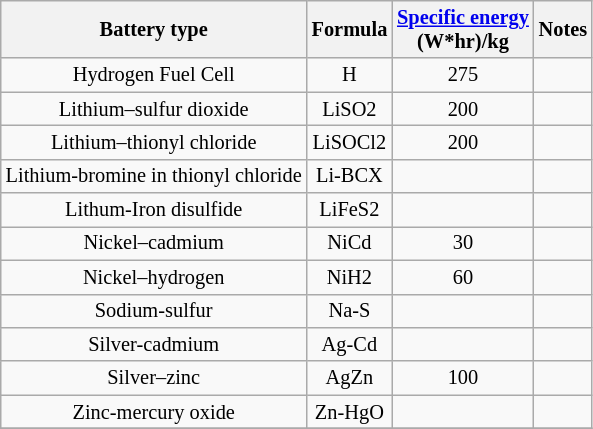<table class="wikitable sortable" style="font-size:85%; text-align:center; align="left">
<tr>
<th>Battery type</th>
<th>Formula</th>
<th><a href='#'>Specific energy</a> <br>(W*hr)/kg</th>
<th>Notes</th>
</tr>
<tr>
<td>Hydrogen Fuel Cell</td>
<td>H</td>
<td>275</td>
<td></td>
</tr>
<tr>
<td>Lithium–sulfur dioxide</td>
<td>LiSO2</td>
<td>200</td>
<td></td>
</tr>
<tr>
<td>Lithium–thionyl chloride</td>
<td>LiSOCl2</td>
<td>200</td>
<td></td>
</tr>
<tr>
<td>Lithium-bromine in thionyl chloride</td>
<td>Li-BCX</td>
<td></td>
<td></td>
</tr>
<tr>
<td>Lithum-Iron disulfide</td>
<td>LiFeS2</td>
<td></td>
<td></td>
</tr>
<tr>
<td>Nickel–cadmium</td>
<td>NiCd</td>
<td>30</td>
<td></td>
</tr>
<tr>
<td>Nickel–hydrogen</td>
<td>NiH2</td>
<td>60</td>
<td></td>
</tr>
<tr>
<td>Sodium-sulfur</td>
<td>Na-S</td>
<td></td>
<td></td>
</tr>
<tr>
<td>Silver-cadmium</td>
<td>Ag-Cd</td>
<td></td>
<td></td>
</tr>
<tr>
<td>Silver–zinc</td>
<td>AgZn</td>
<td>100</td>
<td></td>
</tr>
<tr>
<td>Zinc-mercury oxide</td>
<td>Zn-HgO</td>
<td></td>
<td></td>
</tr>
<tr>
</tr>
</table>
